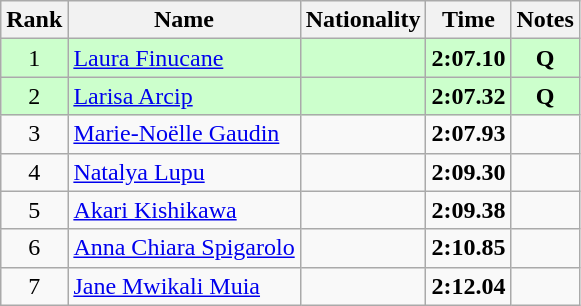<table class="wikitable sortable" style="text-align:center">
<tr>
<th>Rank</th>
<th>Name</th>
<th>Nationality</th>
<th>Time</th>
<th>Notes</th>
</tr>
<tr bgcolor=ccffcc>
<td>1</td>
<td align=left><a href='#'>Laura Finucane</a></td>
<td align=left></td>
<td><strong>2:07.10</strong></td>
<td><strong>Q</strong></td>
</tr>
<tr bgcolor=ccffcc>
<td>2</td>
<td align=left><a href='#'>Larisa Arcip</a></td>
<td align=left></td>
<td><strong>2:07.32</strong></td>
<td><strong>Q</strong></td>
</tr>
<tr>
<td>3</td>
<td align=left><a href='#'>Marie-Noëlle Gaudin</a></td>
<td align=left></td>
<td><strong>2:07.93</strong></td>
<td></td>
</tr>
<tr>
<td>4</td>
<td align=left><a href='#'>Natalya Lupu</a></td>
<td align=left></td>
<td><strong>2:09.30</strong></td>
<td></td>
</tr>
<tr>
<td>5</td>
<td align=left><a href='#'>Akari Kishikawa</a></td>
<td align=left></td>
<td><strong>2:09.38</strong></td>
<td></td>
</tr>
<tr>
<td>6</td>
<td align=left><a href='#'>Anna Chiara Spigarolo</a></td>
<td align=left></td>
<td><strong>2:10.85</strong></td>
<td></td>
</tr>
<tr>
<td>7</td>
<td align=left><a href='#'>Jane Mwikali Muia</a></td>
<td align=left></td>
<td><strong>2:12.04</strong></td>
<td></td>
</tr>
</table>
